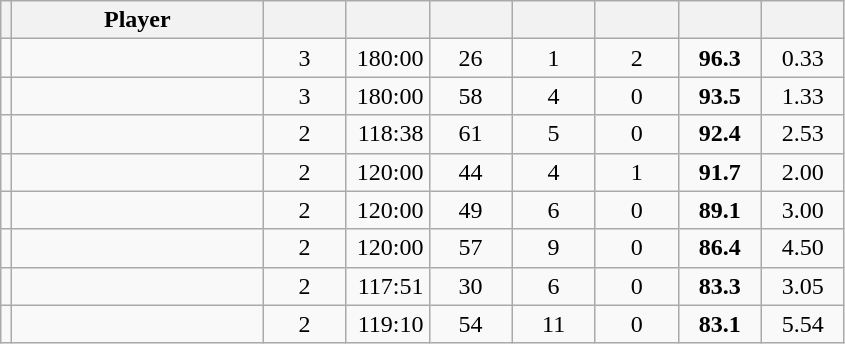<table class="wikitable sortable" style="text-align: center">
<tr>
<th></th>
<th style="width: 10em;">Player</th>
<th style="width: 3em;"> </th>
<th style="width: 3em;"> </th>
<th style="width: 3em;"></th>
<th style="width: 3em;"> </th>
<th style="width: 3em;"> </th>
<th style="width: 3em;"></th>
<th style="width: 3em;"></th>
</tr>
<tr>
<td></td>
<td style="text-align:left;"></td>
<td>3</td>
<td align="right">180:00</td>
<td>26</td>
<td>1</td>
<td>2</td>
<td><strong>96.3</strong></td>
<td>0.33</td>
</tr>
<tr>
<td></td>
<td style="text-align:left;"></td>
<td>3</td>
<td align="right">180:00</td>
<td>58</td>
<td>4</td>
<td>0</td>
<td><strong>93.5</strong></td>
<td>1.33</td>
</tr>
<tr>
<td></td>
<td style="text-align:left;"></td>
<td>2</td>
<td align="right">118:38</td>
<td>61</td>
<td>5</td>
<td>0</td>
<td><strong>92.4</strong></td>
<td>2.53</td>
</tr>
<tr>
<td></td>
<td style="text-align:left;"></td>
<td>2</td>
<td align="right">120:00</td>
<td>44</td>
<td>4</td>
<td>1</td>
<td><strong>91.7</strong></td>
<td>2.00</td>
</tr>
<tr>
<td></td>
<td style="text-align:left;"></td>
<td>2</td>
<td align="right">120:00</td>
<td>49</td>
<td>6</td>
<td>0</td>
<td><strong>89.1</strong></td>
<td>3.00</td>
</tr>
<tr>
<td></td>
<td style="text-align:left;"></td>
<td>2</td>
<td align="right">120:00</td>
<td>57</td>
<td>9</td>
<td>0</td>
<td><strong>86.4</strong></td>
<td>4.50</td>
</tr>
<tr>
<td></td>
<td style="text-align:left;"></td>
<td>2</td>
<td align="right">117:51</td>
<td>30</td>
<td>6</td>
<td>0</td>
<td><strong>83.3</strong></td>
<td>3.05</td>
</tr>
<tr>
<td></td>
<td style="text-align:left;"></td>
<td>2</td>
<td align="right">119:10</td>
<td>54</td>
<td>11</td>
<td>0</td>
<td><strong>83.1</strong></td>
<td>5.54</td>
</tr>
</table>
